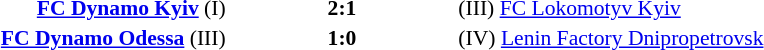<table width=100% cellspacing=1>
<tr>
<th width=20%></th>
<th width=12%></th>
<th width=20%></th>
<th></th>
</tr>
<tr style=font-size:90%>
<td align=right><strong><a href='#'>FC Dynamo Kyiv</a></strong> (I)</td>
<td align=center><strong>2:1</strong></td>
<td>(III) <a href='#'>FC Lokomotyv Kyiv</a></td>
<td align=center></td>
</tr>
<tr style=font-size:90%>
<td align=right><strong><a href='#'>FC Dynamo Odessa</a></strong> (III)</td>
<td align=center><strong>1:0</strong></td>
<td>(IV) <a href='#'>Lenin Factory Dnipropetrovsk</a></td>
<td align=center></td>
</tr>
</table>
